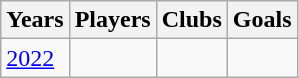<table class=wikitable>
<tr>
<th>Years</th>
<th>Players</th>
<th>Clubs</th>
<th>Goals</th>
</tr>
<tr>
<td><a href='#'>2022</a></td>
<td></td>
<td></td>
<td></td>
</tr>
</table>
